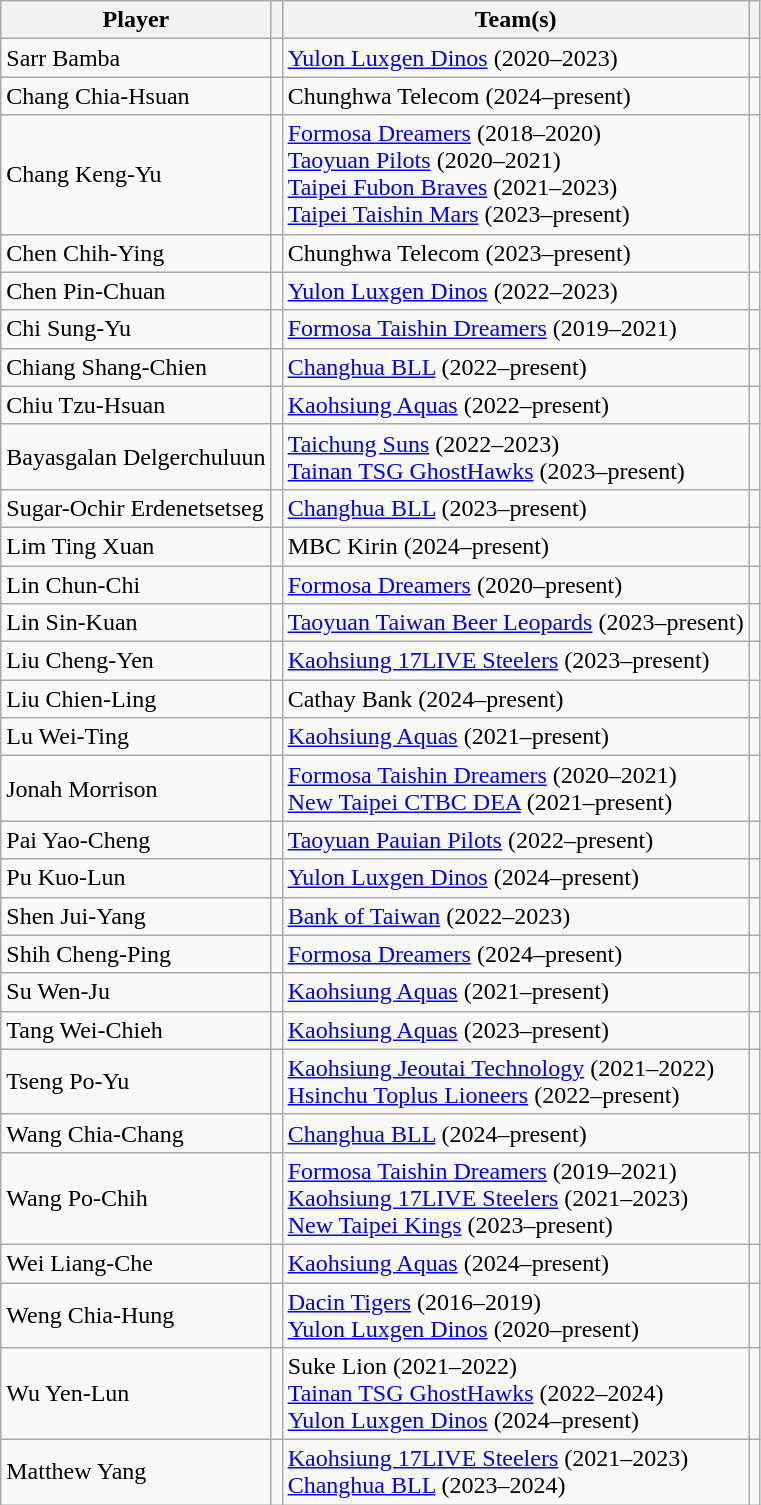<table class="wikitable">
<tr>
<th>Player</th>
<th></th>
<th>Team(s)</th>
<th></th>
</tr>
<tr>
<td>Sarr Bamba</td>
<td align=center></td>
<td><a href='#'>Yulon Luxgen Dinos</a> (2020–2023)</td>
<td></td>
</tr>
<tr>
<td>Chang Chia-Hsuan</td>
<td align=center></td>
<td>Chunghwa Telecom (2024–present)</td>
<td></td>
</tr>
<tr>
<td>Chang Keng-Yu</td>
<td align=center></td>
<td><a href='#'>Formosa Dreamers</a> (2018–2020)<br><a href='#'>Taoyuan Pilots</a> (2020–2021)<br><a href='#'>Taipei Fubon Braves</a> (2021–2023)<br><a href='#'>Taipei Taishin Mars</a> (2023–present)</td>
<td><br><br><br></td>
</tr>
<tr>
<td>Chen Chih-Ying</td>
<td align=center></td>
<td>Chunghwa Telecom (2023–present)</td>
<td></td>
</tr>
<tr>
<td>Chen Pin-Chuan</td>
<td align=center></td>
<td><a href='#'>Yulon Luxgen Dinos</a> (2022–2023)</td>
<td></td>
</tr>
<tr>
<td>Chi Sung-Yu</td>
<td align=center></td>
<td><a href='#'>Formosa Taishin Dreamers</a> (2019–2021)</td>
<td></td>
</tr>
<tr>
<td>Chiang Shang-Chien</td>
<td align=center></td>
<td><a href='#'>Changhua BLL</a> (2022–present)</td>
<td></td>
</tr>
<tr>
<td>Chiu Tzu-Hsuan</td>
<td align=center></td>
<td><a href='#'>Kaohsiung Aquas</a> (2022–present)</td>
<td></td>
</tr>
<tr>
<td>Bayasgalan Delgerchuluun</td>
<td align=center></td>
<td><a href='#'>Taichung Suns</a> (2022–2023)<br><a href='#'>Tainan TSG GhostHawks</a> (2023–present)</td>
<td><br></td>
</tr>
<tr>
<td>Sugar-Ochir Erdenetsetseg</td>
<td align=center></td>
<td><a href='#'>Changhua BLL</a> (2023–present)</td>
<td></td>
</tr>
<tr>
<td>Lim Ting Xuan</td>
<td align=center></td>
<td>MBC Kirin (2024–present)</td>
<td></td>
</tr>
<tr>
<td>Lin Chun-Chi</td>
<td align=center></td>
<td><a href='#'>Formosa Dreamers</a> (2020–present)</td>
<td></td>
</tr>
<tr>
<td>Lin Sin-Kuan</td>
<td align=center></td>
<td><a href='#'>Taoyuan Taiwan Beer Leopards</a> (2023–present)</td>
<td></td>
</tr>
<tr>
<td>Liu Cheng-Yen</td>
<td align=center></td>
<td><a href='#'>Kaohsiung 17LIVE Steelers</a> (2023–present)</td>
<td></td>
</tr>
<tr>
<td>Liu Chien-Ling</td>
<td align=center></td>
<td>Cathay Bank (2024–present)</td>
<td></td>
</tr>
<tr>
<td>Lu Wei-Ting</td>
<td align=center></td>
<td><a href='#'>Kaohsiung Aquas</a> (2021–present)</td>
<td></td>
</tr>
<tr>
<td>Jonah Morrison</td>
<td align=center></td>
<td><a href='#'>Formosa Taishin Dreamers</a> (2020–2021)<br><a href='#'>New Taipei CTBC DEA</a> (2021–present)</td>
<td><br></td>
</tr>
<tr>
<td>Pai Yao-Cheng</td>
<td align=center></td>
<td><a href='#'>Taoyuan Pauian Pilots</a> (2022–present)</td>
<td></td>
</tr>
<tr>
<td>Pu Kuo-Lun</td>
<td align=center></td>
<td><a href='#'>Yulon Luxgen Dinos</a> (2024–present)</td>
<td></td>
</tr>
<tr>
<td>Shen Jui-Yang</td>
<td align=center></td>
<td><a href='#'>Bank of Taiwan</a> (2022–2023)</td>
<td></td>
</tr>
<tr>
<td>Shih Cheng-Ping</td>
<td align=center></td>
<td><a href='#'>Formosa Dreamers</a> (2024–present)</td>
<td></td>
</tr>
<tr>
<td>Su Wen-Ju</td>
<td align=center></td>
<td><a href='#'>Kaohsiung Aquas</a> (2021–present)</td>
<td></td>
</tr>
<tr>
<td>Tang Wei-Chieh</td>
<td align=center></td>
<td><a href='#'>Kaohsiung Aquas</a> (2023–present)</td>
<td></td>
</tr>
<tr>
<td>Tseng Po-Yu</td>
<td align=center></td>
<td><a href='#'>Kaohsiung Jeoutai Technology</a> (2021–2022)<br><a href='#'>Hsinchu Toplus Lioneers</a> (2022–present)</td>
<td><br></td>
</tr>
<tr>
<td>Wang Chia-Chang</td>
<td align=center></td>
<td><a href='#'>Changhua BLL</a> (2024–present)</td>
<td></td>
</tr>
<tr>
<td>Wang Po-Chih</td>
<td align=center></td>
<td><a href='#'>Formosa Taishin Dreamers</a> (2019–2021)<br><a href='#'>Kaohsiung 17LIVE Steelers</a> (2021–2023)<br><a href='#'>New Taipei Kings</a> (2023–present)</td>
<td><br><br></td>
</tr>
<tr>
<td>Wei Liang-Che</td>
<td align=center></td>
<td><a href='#'>Kaohsiung Aquas</a> (2024–present)</td>
<td></td>
</tr>
<tr>
<td>Weng Chia-Hung</td>
<td align=center></td>
<td><a href='#'>Dacin Tigers</a> (2016–2019)<br><a href='#'>Yulon Luxgen Dinos</a> (2020–present)</td>
<td><br></td>
</tr>
<tr>
<td>Wu Yen-Lun</td>
<td align=center></td>
<td>Suke Lion (2021–2022)<br><a href='#'>Tainan TSG GhostHawks</a> (2022–2024)<br><a href='#'>Yulon Luxgen Dinos</a> (2024–present)</td>
<td><br><br></td>
</tr>
<tr>
<td>Matthew Yang</td>
<td align=center></td>
<td><a href='#'>Kaohsiung 17LIVE Steelers</a> (2021–2023)<br><a href='#'>Changhua BLL</a> (2023–2024)</td>
<td><br></td>
</tr>
</table>
